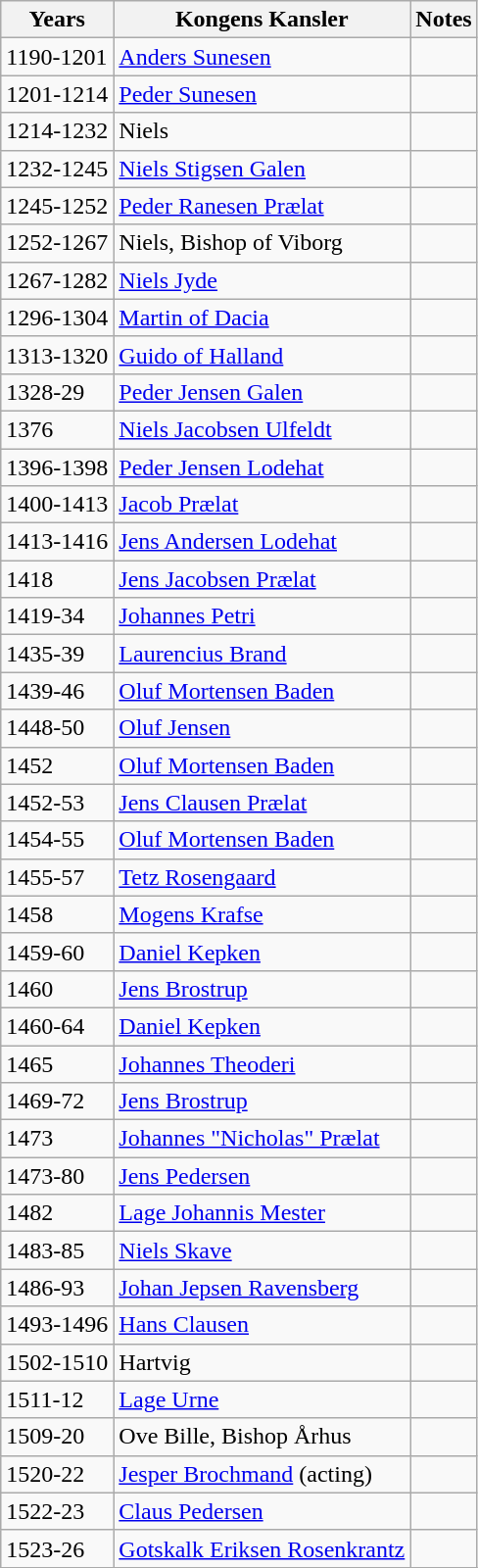<table class="wikitable">
<tr>
<th>Years</th>
<th>Kongens Kansler</th>
<th>Notes</th>
</tr>
<tr>
<td>1190-1201</td>
<td><a href='#'>Anders Sunesen</a></td>
<td></td>
</tr>
<tr>
<td>1201-1214</td>
<td><a href='#'>Peder Sunesen</a></td>
<td></td>
</tr>
<tr>
<td>1214-1232</td>
<td>Niels</td>
<td></td>
</tr>
<tr>
<td>1232-1245</td>
<td><a href='#'>Niels Stigsen Galen</a></td>
<td></td>
</tr>
<tr>
<td>1245-1252</td>
<td><a href='#'>Peder Ranesen Prælat</a></td>
<td></td>
</tr>
<tr>
<td>1252-1267</td>
<td>Niels, Bishop of Viborg</td>
<td></td>
</tr>
<tr>
<td>1267-1282</td>
<td><a href='#'>Niels Jyde</a></td>
<td></td>
</tr>
<tr>
<td>1296-1304</td>
<td><a href='#'>Martin of Dacia</a></td>
<td></td>
</tr>
<tr>
<td>1313-1320</td>
<td><a href='#'>Guido of Halland</a></td>
<td></td>
</tr>
<tr>
<td>1328-29</td>
<td><a href='#'>Peder Jensen Galen</a></td>
<td></td>
</tr>
<tr>
<td>1376</td>
<td><a href='#'>Niels Jacobsen Ulfeldt</a></td>
<td></td>
</tr>
<tr>
<td>1396-1398</td>
<td><a href='#'>Peder Jensen Lodehat</a></td>
<td></td>
</tr>
<tr>
<td>1400-1413</td>
<td><a href='#'>Jacob Prælat</a></td>
<td></td>
</tr>
<tr>
<td>1413-1416</td>
<td><a href='#'>Jens Andersen Lodehat</a></td>
<td></td>
</tr>
<tr>
<td>1418</td>
<td><a href='#'>Jens Jacobsen Prælat</a></td>
<td></td>
</tr>
<tr>
<td>1419-34</td>
<td><a href='#'>Johannes Petri</a></td>
<td></td>
</tr>
<tr>
<td>1435-39</td>
<td><a href='#'>Laurencius Brand</a></td>
<td></td>
</tr>
<tr>
<td>1439-46</td>
<td><a href='#'>Oluf Mortensen Baden</a></td>
<td></td>
</tr>
<tr>
<td>1448-50</td>
<td><a href='#'>Oluf Jensen</a></td>
<td></td>
</tr>
<tr>
<td>1452</td>
<td><a href='#'>Oluf Mortensen Baden</a></td>
<td></td>
</tr>
<tr>
<td>1452-53</td>
<td><a href='#'>Jens Clausen Prælat</a></td>
<td></td>
</tr>
<tr>
<td>1454-55</td>
<td><a href='#'>Oluf Mortensen Baden</a></td>
<td></td>
</tr>
<tr>
<td>1455-57</td>
<td><a href='#'>Tetz Rosengaard</a></td>
<td></td>
</tr>
<tr>
<td>1458</td>
<td><a href='#'>Mogens Krafse</a></td>
<td></td>
</tr>
<tr>
<td>1459-60</td>
<td><a href='#'>Daniel Kepken</a></td>
<td></td>
</tr>
<tr>
<td>1460</td>
<td><a href='#'>Jens Brostrup</a></td>
<td></td>
</tr>
<tr>
<td>1460-64</td>
<td><a href='#'>Daniel Kepken</a></td>
<td></td>
</tr>
<tr>
<td>1465</td>
<td><a href='#'>Johannes Theoderi</a></td>
<td></td>
</tr>
<tr>
<td>1469-72</td>
<td><a href='#'>Jens Brostrup</a></td>
<td></td>
</tr>
<tr>
<td>1473</td>
<td><a href='#'>Johannes "Nicholas" Prælat</a></td>
<td></td>
</tr>
<tr>
<td>1473-80</td>
<td><a href='#'>Jens Pedersen</a></td>
<td></td>
</tr>
<tr>
<td>1482</td>
<td><a href='#'>Lage Johannis Mester</a></td>
<td></td>
</tr>
<tr>
<td>1483-85</td>
<td><a href='#'>Niels Skave</a></td>
<td></td>
</tr>
<tr>
<td>1486-93</td>
<td><a href='#'>Johan Jepsen Ravensberg</a></td>
<td></td>
</tr>
<tr>
<td>1493-1496</td>
<td><a href='#'>Hans Clausen</a></td>
<td></td>
</tr>
<tr>
<td>1502-1510</td>
<td>Hartvig</td>
<td></td>
</tr>
<tr>
<td>1511-12</td>
<td><a href='#'>Lage Urne</a></td>
<td></td>
</tr>
<tr>
<td>1509-20</td>
<td>Ove Bille, Bishop Århus</td>
<td></td>
</tr>
<tr>
<td>1520-22</td>
<td><a href='#'>Jesper Brochmand</a> (acting)</td>
<td></td>
</tr>
<tr>
<td>1522-23</td>
<td><a href='#'>Claus Pedersen</a></td>
<td></td>
</tr>
<tr>
<td>1523-26</td>
<td><a href='#'>Gotskalk Eriksen Rosenkrantz</a></td>
<td></td>
</tr>
<tr>
</tr>
</table>
